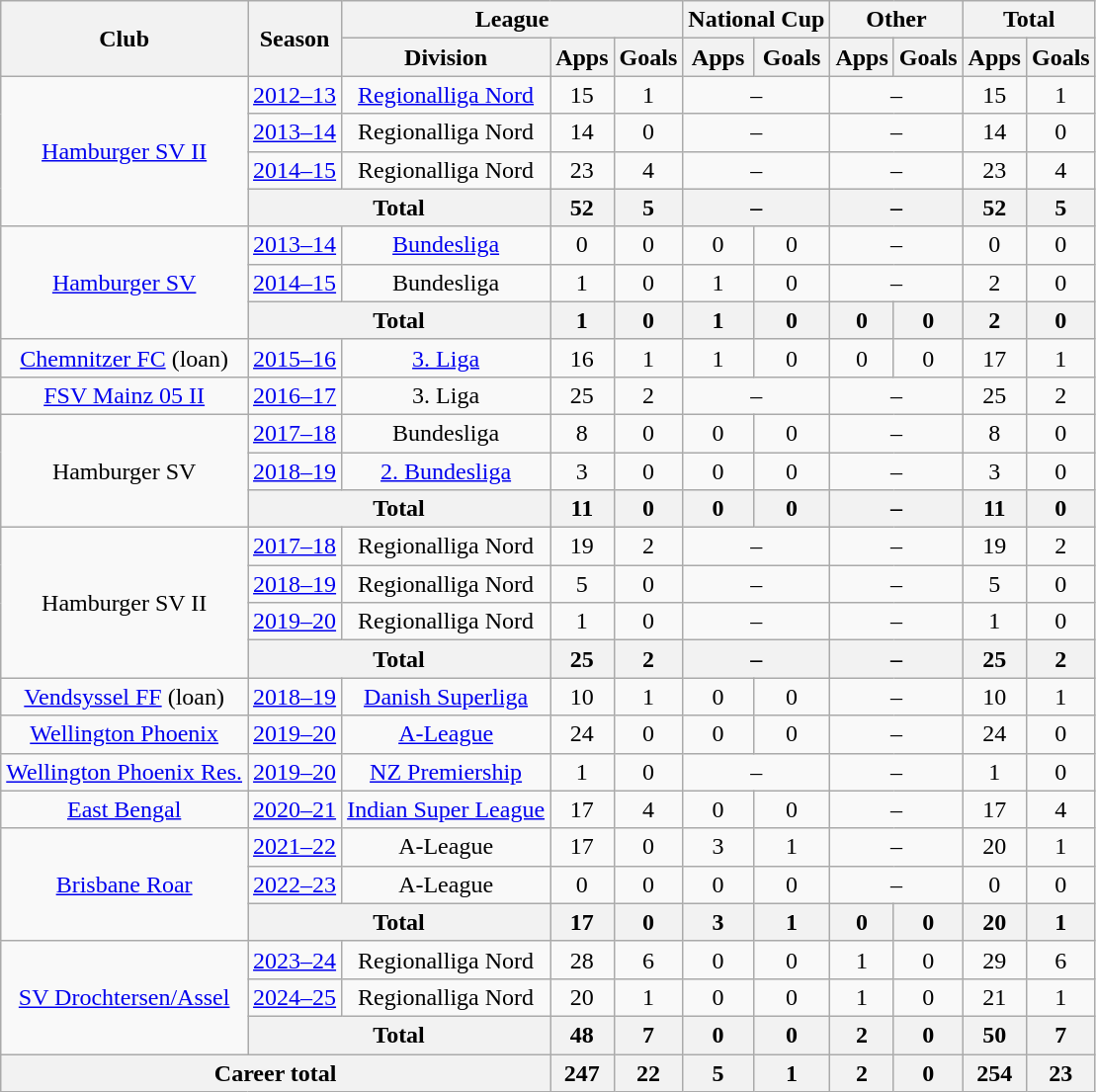<table class=wikitable style="text-align: center;size;">
<tr>
<th rowspan=2>Club</th>
<th rowspan=2>Season</th>
<th colspan=3>League</th>
<th colspan=2>National Cup</th>
<th colspan=2>Other</th>
<th colspan=2>Total</th>
</tr>
<tr>
<th>Division</th>
<th>Apps</th>
<th>Goals</th>
<th>Apps</th>
<th>Goals</th>
<th>Apps</th>
<th>Goals</th>
<th>Apps</th>
<th>Goals</th>
</tr>
<tr>
<td rowspan=4><a href='#'>Hamburger SV II</a></td>
<td><a href='#'>2012–13</a></td>
<td><a href='#'>Regionalliga Nord</a></td>
<td>15</td>
<td>1</td>
<td colspan=2>–</td>
<td colspan=2>–</td>
<td>15</td>
<td>1</td>
</tr>
<tr>
<td><a href='#'>2013–14</a></td>
<td>Regionalliga Nord</td>
<td>14</td>
<td>0</td>
<td colspan=2>–</td>
<td colspan=2>–</td>
<td>14</td>
<td>0</td>
</tr>
<tr>
<td><a href='#'>2014–15</a></td>
<td>Regionalliga Nord</td>
<td>23</td>
<td>4</td>
<td colspan=2>–</td>
<td colspan=2>–</td>
<td>23</td>
<td>4</td>
</tr>
<tr>
<th colspan=2>Total</th>
<th>52</th>
<th>5</th>
<th colspan=2>–</th>
<th colspan=2>–</th>
<th>52</th>
<th>5</th>
</tr>
<tr>
<td rowspan=3><a href='#'>Hamburger SV</a></td>
<td><a href='#'>2013–14</a></td>
<td><a href='#'>Bundesliga</a></td>
<td>0</td>
<td>0</td>
<td>0</td>
<td>0</td>
<td colspan=2>–</td>
<td>0</td>
<td>0</td>
</tr>
<tr>
<td><a href='#'>2014–15</a></td>
<td>Bundesliga</td>
<td>1</td>
<td>0</td>
<td>1</td>
<td>0</td>
<td colspan=2>–</td>
<td>2</td>
<td>0</td>
</tr>
<tr>
<th colspan=2>Total</th>
<th>1</th>
<th>0</th>
<th>1</th>
<th>0</th>
<th>0</th>
<th>0</th>
<th>2</th>
<th>0</th>
</tr>
<tr>
<td><a href='#'>Chemnitzer FC</a> (loan)</td>
<td><a href='#'>2015–16</a></td>
<td><a href='#'>3. Liga</a></td>
<td>16</td>
<td>1</td>
<td>1</td>
<td>0</td>
<td>0</td>
<td>0</td>
<td>17</td>
<td>1</td>
</tr>
<tr>
<td><a href='#'>FSV Mainz 05 II</a></td>
<td><a href='#'>2016–17</a></td>
<td>3. Liga</td>
<td>25</td>
<td>2</td>
<td colspan=2>–</td>
<td colspan=2>–</td>
<td>25</td>
<td>2</td>
</tr>
<tr>
<td rowspan=3>Hamburger SV</td>
<td><a href='#'>2017–18</a></td>
<td>Bundesliga</td>
<td>8</td>
<td>0</td>
<td>0</td>
<td>0</td>
<td colspan=2>–</td>
<td>8</td>
<td>0</td>
</tr>
<tr>
<td><a href='#'>2018–19</a></td>
<td><a href='#'>2. Bundesliga</a></td>
<td>3</td>
<td>0</td>
<td>0</td>
<td>0</td>
<td colspan=2>–</td>
<td>3</td>
<td>0</td>
</tr>
<tr>
<th colspan=2>Total</th>
<th>11</th>
<th>0</th>
<th>0</th>
<th>0</th>
<th colspan=2>–</th>
<th>11</th>
<th>0</th>
</tr>
<tr>
<td rowspan=4>Hamburger SV II</td>
<td><a href='#'>2017–18</a></td>
<td>Regionalliga Nord</td>
<td>19</td>
<td>2</td>
<td colspan=2>–</td>
<td colspan=2>–</td>
<td>19</td>
<td>2</td>
</tr>
<tr>
<td><a href='#'>2018–19</a></td>
<td>Regionalliga Nord</td>
<td>5</td>
<td>0</td>
<td colspan=2>–</td>
<td colspan=2>–</td>
<td>5</td>
<td>0</td>
</tr>
<tr>
<td><a href='#'>2019–20</a></td>
<td>Regionalliga Nord</td>
<td>1</td>
<td>0</td>
<td colspan=2>–</td>
<td colspan=2>–</td>
<td>1</td>
<td>0</td>
</tr>
<tr>
<th colspan=2>Total</th>
<th>25</th>
<th>2</th>
<th colspan=2>–</th>
<th colspan=2>–</th>
<th>25</th>
<th>2</th>
</tr>
<tr>
<td><a href='#'>Vendsyssel FF</a> (loan)</td>
<td><a href='#'>2018–19</a></td>
<td><a href='#'>Danish Superliga</a></td>
<td>10</td>
<td>1</td>
<td>0</td>
<td>0</td>
<td colspan=2>–</td>
<td>10</td>
<td>1</td>
</tr>
<tr>
<td rowspan="1"><a href='#'>Wellington Phoenix</a></td>
<td><a href='#'>2019–20</a></td>
<td rowspan="1"><a href='#'>A-League</a></td>
<td>24</td>
<td>0</td>
<td>0</td>
<td>0</td>
<td colspan="2">–</td>
<td>24</td>
<td>0</td>
</tr>
<tr>
<td><a href='#'>Wellington Phoenix Res.</a></td>
<td><a href='#'>2019–20</a></td>
<td><a href='#'>NZ Premiership</a></td>
<td>1</td>
<td>0</td>
<td colspan="2">–</td>
<td colspan="2">–</td>
<td>1</td>
<td>0</td>
</tr>
<tr>
<td rowspan="1"><a href='#'>East Bengal</a></td>
<td><a href='#'>2020–21</a></td>
<td rowspan="1"><a href='#'>Indian Super League</a></td>
<td>17</td>
<td>4</td>
<td>0</td>
<td>0</td>
<td colspan="2">–</td>
<td>17</td>
<td>4</td>
</tr>
<tr>
<td rowspan="3"><a href='#'>Brisbane Roar</a></td>
<td><a href='#'>2021–22</a></td>
<td>A-League</td>
<td>17</td>
<td>0</td>
<td>3</td>
<td>1</td>
<td colspan="2">–</td>
<td>20</td>
<td>1</td>
</tr>
<tr>
<td><a href='#'>2022–23</a></td>
<td>A-League</td>
<td>0</td>
<td>0</td>
<td>0</td>
<td>0</td>
<td colspan="2">–</td>
<td>0</td>
<td>0</td>
</tr>
<tr>
<th colspan=2>Total</th>
<th>17</th>
<th>0</th>
<th>3</th>
<th>1</th>
<th>0</th>
<th>0</th>
<th>20</th>
<th>1</th>
</tr>
<tr>
<td rowspan=3><a href='#'>SV Drochtersen/Assel</a></td>
<td><a href='#'>2023–24</a></td>
<td>Regionalliga Nord</td>
<td>28</td>
<td>6</td>
<td>0</td>
<td>0</td>
<td>1</td>
<td>0</td>
<td>29</td>
<td>6</td>
</tr>
<tr>
<td><a href='#'>2024–25</a></td>
<td>Regionalliga Nord</td>
<td>20</td>
<td>1</td>
<td>0</td>
<td>0</td>
<td>1</td>
<td>0</td>
<td>21</td>
<td>1</td>
</tr>
<tr>
<th colspan=2>Total</th>
<th>48</th>
<th>7</th>
<th>0</th>
<th>0</th>
<th>2</th>
<th>0</th>
<th>50</th>
<th>7</th>
</tr>
<tr>
<th colspan="3">Career total</th>
<th>247</th>
<th>22</th>
<th>5</th>
<th>1</th>
<th>2</th>
<th>0</th>
<th>254</th>
<th>23</th>
</tr>
</table>
